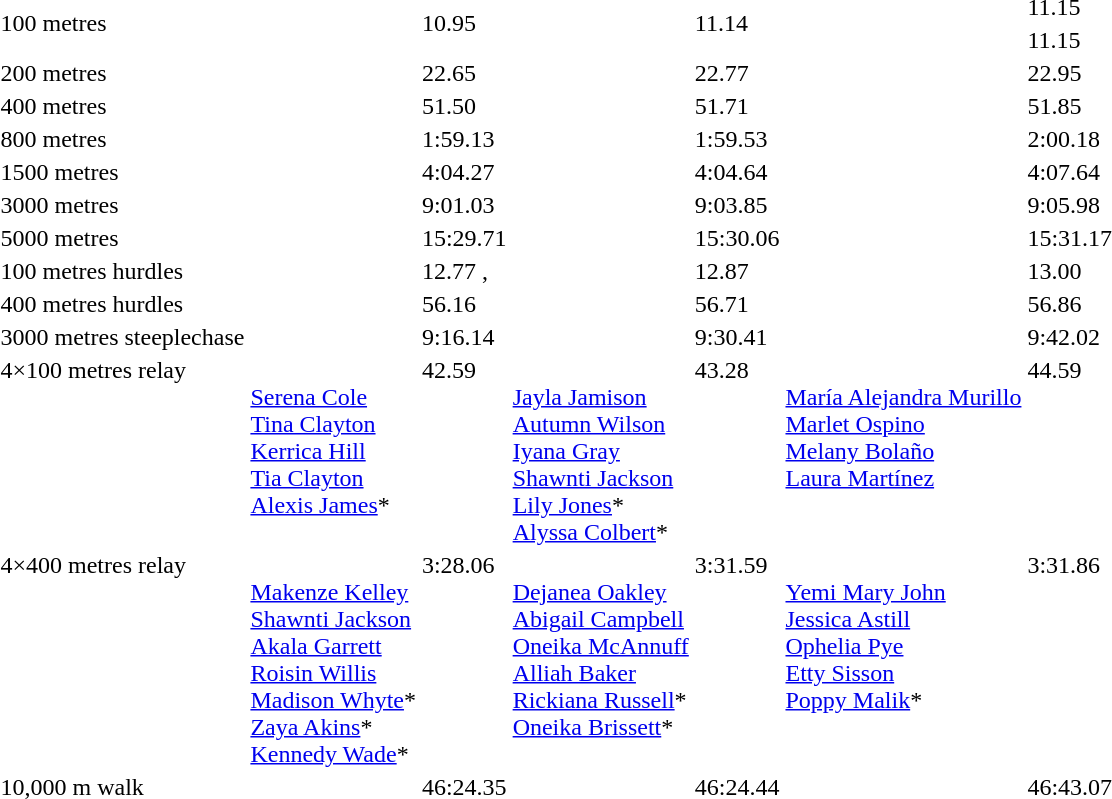<table>
<tr>
<td rowspan=2>100 metres<br></td>
<td rowspan=2></td>
<td rowspan=2>10.95 </td>
<td rowspan=2></td>
<td rowspan=2>11.14</td>
<td></td>
<td>11.15 </td>
</tr>
<tr>
<td></td>
<td>11.15 </td>
</tr>
<tr>
<td>200 metres<br></td>
<td></td>
<td>22.65</td>
<td></td>
<td>22.77 </td>
<td></td>
<td>22.95 </td>
</tr>
<tr>
<td>400 metres<br></td>
<td></td>
<td>51.50 </td>
<td></td>
<td>51.71 </td>
<td></td>
<td>51.85 </td>
</tr>
<tr>
<td>800 metres<br></td>
<td></td>
<td>1:59.13 </td>
<td></td>
<td>1:59.53 </td>
<td></td>
<td>2:00.18</td>
</tr>
<tr>
<td>1500 metres<br></td>
<td></td>
<td>4:04.27 </td>
<td></td>
<td>4:04.64 </td>
<td></td>
<td>4:07.64 </td>
</tr>
<tr>
<td>3000 metres<br></td>
<td></td>
<td>9:01.03</td>
<td></td>
<td>9:03.85</td>
<td></td>
<td>9:05.98</td>
</tr>
<tr>
<td>5000 metres<br></td>
<td></td>
<td>15:29.71</td>
<td></td>
<td>15:30.06</td>
<td></td>
<td>15:31.17</td>
</tr>
<tr>
<td>100 metres hurdles<br></td>
<td></td>
<td>12.77 , </td>
<td></td>
<td>12.87 </td>
<td></td>
<td>13.00 </td>
</tr>
<tr>
<td>400 metres hurdles<br></td>
<td></td>
<td>56.16 </td>
<td></td>
<td>56.71 </td>
<td></td>
<td>56.86 </td>
</tr>
<tr>
<td>3000 metres steeplechase<br></td>
<td></td>
<td>9:16.14</td>
<td></td>
<td>9:30.41</td>
<td></td>
<td>9:42.02</td>
</tr>
<tr valign=top>
<td>4×100 metres relay<br></td>
<td><br><a href='#'>Serena Cole</a><br><a href='#'>Tina Clayton</a><br><a href='#'>Kerrica Hill</a><br><a href='#'>Tia Clayton</a><br><a href='#'>Alexis James</a>*</td>
<td>42.59 </td>
<td><br><a href='#'>Jayla Jamison</a><br><a href='#'>Autumn Wilson</a><br><a href='#'>Iyana Gray</a><br><a href='#'>Shawnti Jackson</a><br><a href='#'>Lily Jones</a>*<br><a href='#'>Alyssa Colbert</a>*</td>
<td>43.28 </td>
<td><br><a href='#'>María Alejandra Murillo</a><br><a href='#'>Marlet Ospino</a><br><a href='#'>Melany Bolaño</a><br><a href='#'>Laura Martínez</a></td>
<td>44.59</td>
</tr>
<tr valign=top>
<td>4×400 metres relay<br></td>
<td><br><a href='#'>Makenze Kelley</a><br><a href='#'>Shawnti Jackson</a><br><a href='#'>Akala Garrett</a><br><a href='#'>Roisin Willis</a><br><a href='#'>Madison Whyte</a>*<br><a href='#'>Zaya Akins</a>*<br><a href='#'>Kennedy Wade</a>*</td>
<td>3:28.06 </td>
<td><br><a href='#'>Dejanea Oakley</a><br><a href='#'>Abigail Campbell</a><br><a href='#'>Oneika McAnnuff</a><br><a href='#'>Alliah Baker</a><br><a href='#'>Rickiana Russell</a>*<br><a href='#'>Oneika Brissett</a>*</td>
<td>3:31.59 </td>
<td><br><a href='#'>Yemi Mary John</a><br><a href='#'>Jessica Astill</a><br><a href='#'>Ophelia Pye</a><br><a href='#'>Etty Sisson</a><br><a href='#'>Poppy Malik</a>*</td>
<td>3:31.86 </td>
</tr>
<tr>
<td>10,000 m walk<br></td>
<td></td>
<td>46:24.35 </td>
<td></td>
<td>46:24.44</td>
<td></td>
<td>46:43.07</td>
</tr>
</table>
